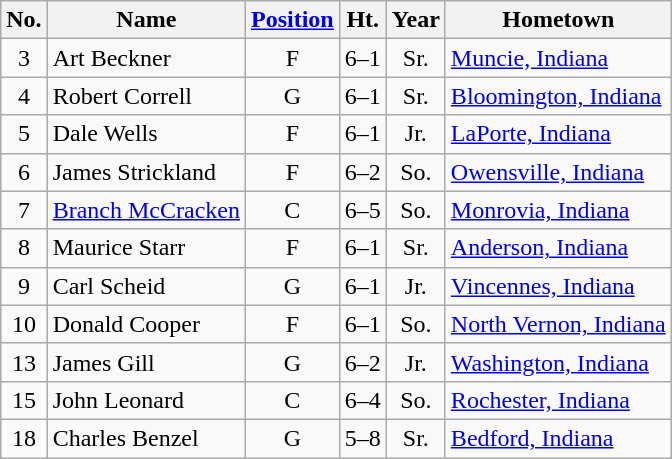<table class="wikitable" style="text-align:center">
<tr>
<th>No.</th>
<th>Name</th>
<th><a href='#'>Position</a></th>
<th>Ht.</th>
<th>Year</th>
<th>Hometown</th>
</tr>
<tr>
<td>3</td>
<td style="text-align:left">Art Beckner</td>
<td>F</td>
<td>6–1</td>
<td>Sr.</td>
<td style="text-align:left"><a href='#'>Muncie, Indiana</a></td>
</tr>
<tr>
<td>4</td>
<td style="text-align:left">Robert Correll</td>
<td>G</td>
<td>6–1</td>
<td>Sr.</td>
<td style="text-align:left"><a href='#'>Bloomington, Indiana</a></td>
</tr>
<tr>
<td>5</td>
<td style="text-align:left">Dale Wells</td>
<td>F</td>
<td>6–1</td>
<td>Jr.</td>
<td style="text-align:left"><a href='#'>LaPorte, Indiana</a></td>
</tr>
<tr>
<td>6</td>
<td style="text-align:left">James Strickland</td>
<td>F</td>
<td>6–2</td>
<td>So.</td>
<td style="text-align:left"><a href='#'>Owensville, Indiana</a></td>
</tr>
<tr>
<td>7</td>
<td style="text-align:left"><a href='#'>Branch McCracken</a></td>
<td>C</td>
<td>6–5</td>
<td>So.</td>
<td style="text-align:left"><a href='#'>Monrovia, Indiana</a></td>
</tr>
<tr>
<td>8</td>
<td style="text-align:left">Maurice Starr</td>
<td>F</td>
<td>6–1</td>
<td>Sr.</td>
<td style="text-align:left"><a href='#'>Anderson, Indiana</a></td>
</tr>
<tr>
<td>9</td>
<td style="text-align:left">Carl Scheid</td>
<td>G</td>
<td>6–1</td>
<td>Jr.</td>
<td style="text-align:left"><a href='#'>Vincennes, Indiana</a></td>
</tr>
<tr>
<td>10</td>
<td style="text-align:left">Donald Cooper</td>
<td>F</td>
<td>6–1</td>
<td>So.</td>
<td style="text-align:left"><a href='#'>North Vernon, Indiana</a></td>
</tr>
<tr>
<td>13</td>
<td style="text-align:left">James Gill</td>
<td>G</td>
<td>6–2</td>
<td>Jr.</td>
<td style="text-align:left"><a href='#'>Washington, Indiana</a></td>
</tr>
<tr>
<td>15</td>
<td style="text-align:left">John Leonard</td>
<td>C</td>
<td>6–4</td>
<td>So.</td>
<td style="text-align:left"><a href='#'>Rochester, Indiana</a></td>
</tr>
<tr>
<td>18</td>
<td style="text-align:left">Charles Benzel</td>
<td>G</td>
<td>5–8</td>
<td>Sr.</td>
<td style="text-align:left"><a href='#'>Bedford, Indiana</a></td>
</tr>
</table>
